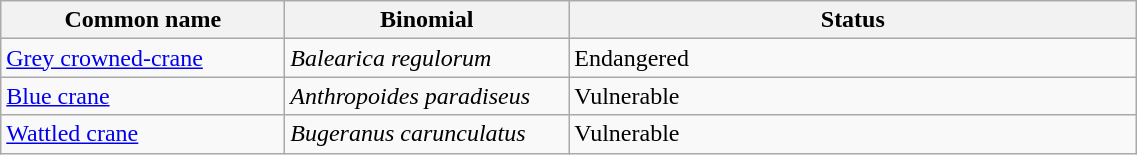<table width=60% class="wikitable">
<tr>
<th width=25%>Common name</th>
<th width=25%>Binomial</th>
<th width=50%>Status</th>
</tr>
<tr>
<td><a href='#'>Grey crowned-crane</a></td>
<td><em>Balearica regulorum</em></td>
<td>Endangered</td>
</tr>
<tr>
<td><a href='#'>Blue crane</a></td>
<td><em>Anthropoides paradiseus</em></td>
<td>Vulnerable</td>
</tr>
<tr>
<td><a href='#'>Wattled crane</a></td>
<td><em>Bugeranus carunculatus</em></td>
<td>Vulnerable</td>
</tr>
</table>
